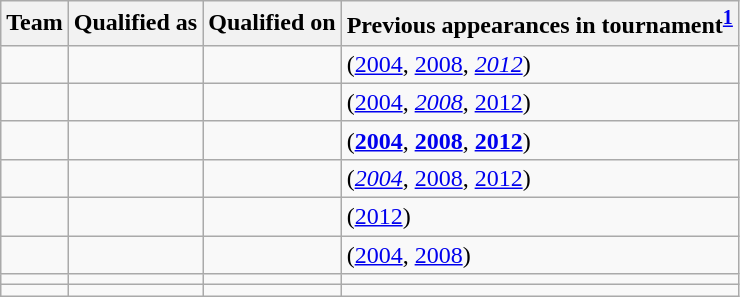<table class="wikitable sortable" style="text-align: left;">
<tr>
<th>Team</th>
<th>Qualified as</th>
<th>Qualified on</th>
<th>Previous appearances in tournament<sup><strong><a href='#'>1</a></strong></sup></th>
</tr>
<tr>
<td></td>
<td></td>
<td></td>
<td> (<a href='#'>2004</a>, <a href='#'>2008</a>, <em><a href='#'>2012</a></em>)</td>
</tr>
<tr>
<td></td>
<td></td>
<td></td>
<td> (<a href='#'>2004</a>, <em><a href='#'>2008</a></em>, <a href='#'>2012</a>)</td>
</tr>
<tr>
<td></td>
<td></td>
<td></td>
<td> (<strong><a href='#'>2004</a></strong>, <strong><a href='#'>2008</a></strong>, <strong><a href='#'>2012</a></strong>)</td>
</tr>
<tr>
<td></td>
<td></td>
<td></td>
<td> (<em><a href='#'>2004</a></em>, <a href='#'>2008</a>, <a href='#'>2012</a>)</td>
</tr>
<tr>
<td></td>
<td></td>
<td></td>
<td> (<a href='#'>2012</a>)</td>
</tr>
<tr>
<td></td>
<td></td>
<td></td>
<td> (<a href='#'>2004</a>, <a href='#'>2008</a>)</td>
</tr>
<tr>
<td></td>
<td></td>
<td></td>
<td></td>
</tr>
<tr>
<td></td>
<td></td>
<td></td>
<td></td>
</tr>
</table>
